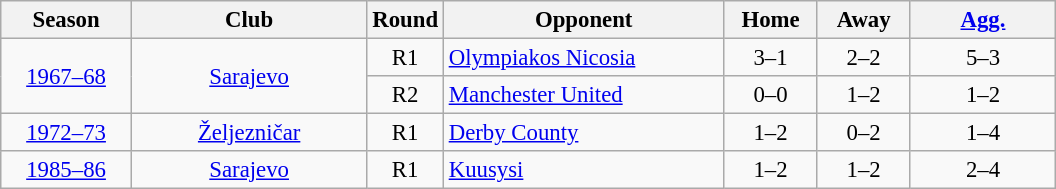<table class="wikitable" style="font-size:95%; text-align: center;">
<tr>
<th width="80">Season</th>
<th width="150">Club</th>
<th width="30">Round</th>
<th width="180">Opponent</th>
<th width="55">Home</th>
<th width="55">Away</th>
<th width="90"><a href='#'>Agg.</a></th>
</tr>
<tr>
<td rowspan=2><a href='#'>1967–68</a></td>
<td rowspan=2><a href='#'>Sarajevo</a></td>
<td>R1</td>
<td style="text-align:left"> <a href='#'>Olympiakos Nicosia</a></td>
<td>3–1</td>
<td>2–2</td>
<td>5–3</td>
</tr>
<tr>
<td>R2</td>
<td style="text-align:left"> <a href='#'>Manchester United</a></td>
<td>0–0</td>
<td>1–2</td>
<td>1–2</td>
</tr>
<tr>
<td><a href='#'>1972–73</a></td>
<td><a href='#'>Željezničar</a></td>
<td>R1</td>
<td style="text-align:left"> <a href='#'>Derby County</a></td>
<td>1–2</td>
<td>0–2</td>
<td>1–4</td>
</tr>
<tr>
<td><a href='#'>1985–86</a></td>
<td><a href='#'>Sarajevo</a></td>
<td>R1</td>
<td style="text-align:left"> <a href='#'>Kuusysi</a></td>
<td>1–2</td>
<td>1–2</td>
<td>2–4</td>
</tr>
</table>
